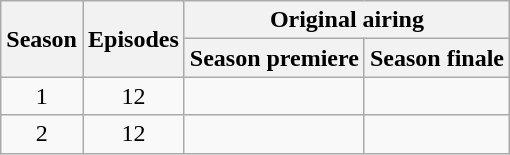<table class="wikitable">
<tr>
<th rowspan="2">Season</th>
<th rowspan="2">Episodes</th>
<th colspan="2">Original airing</th>
</tr>
<tr>
<th>Season premiere</th>
<th>Season finale</th>
</tr>
<tr>
<td style="text-align:center">1</td>
<td style="text-align:center">12</td>
<td style="text-align:center"></td>
<td style="text-align:center"></td>
</tr>
<tr>
<td style="text-align:center">2</td>
<td style="text-align:center">12</td>
<td style="text-align:center"></td>
<td style="text-align:center"></td>
</tr>
</table>
